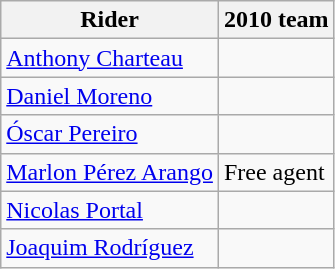<table class="wikitable">
<tr>
<th>Rider</th>
<th>2010 team</th>
</tr>
<tr>
<td><a href='#'>Anthony Charteau</a></td>
<td></td>
</tr>
<tr>
<td><a href='#'>Daniel Moreno</a></td>
<td></td>
</tr>
<tr>
<td><a href='#'>Óscar Pereiro</a></td>
<td></td>
</tr>
<tr>
<td><a href='#'>Marlon Pérez Arango</a></td>
<td>Free agent</td>
</tr>
<tr>
<td><a href='#'>Nicolas Portal</a></td>
<td></td>
</tr>
<tr>
<td><a href='#'>Joaquim Rodríguez</a></td>
<td></td>
</tr>
</table>
